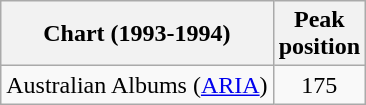<table class="wikitable sortable">
<tr>
<th>Chart (1993-1994)</th>
<th>Peak<br>position</th>
</tr>
<tr>
<td>Australian Albums (<a href='#'>ARIA</a>)</td>
<td align="center">175</td>
</tr>
</table>
